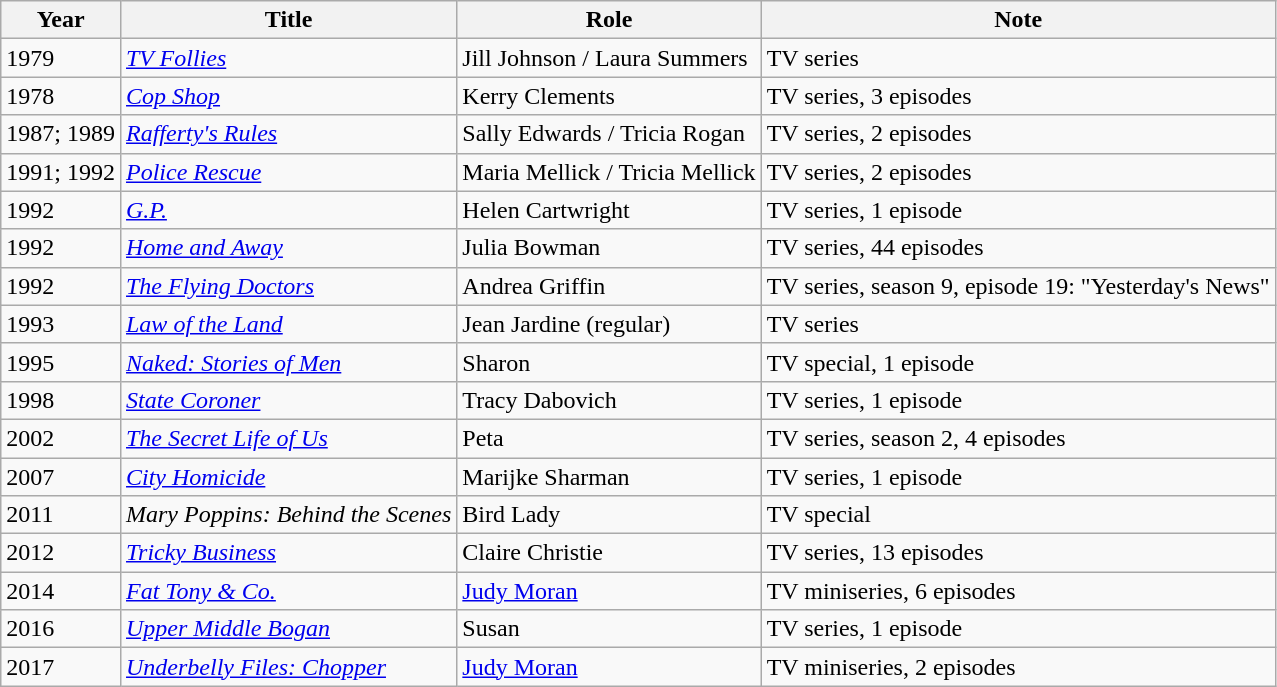<table class="wikitable sortable">
<tr>
<th>Year</th>
<th>Title</th>
<th>Role</th>
<th>Note</th>
</tr>
<tr>
<td>1979</td>
<td><em><a href='#'>TV Follies</a></em></td>
<td>Jill Johnson / Laura Summers</td>
<td>TV series</td>
</tr>
<tr>
<td>1978</td>
<td><em><a href='#'>Cop Shop</a></em></td>
<td>Kerry Clements</td>
<td>TV series, 3 episodes</td>
</tr>
<tr>
<td>1987; 1989</td>
<td><em><a href='#'>Rafferty's Rules</a></em></td>
<td>Sally Edwards / Tricia Rogan</td>
<td>TV series, 2 episodes</td>
</tr>
<tr>
<td>1991; 1992</td>
<td><em><a href='#'>Police Rescue</a></em></td>
<td>Maria Mellick / Tricia Mellick</td>
<td>TV series, 2 episodes</td>
</tr>
<tr>
<td>1992</td>
<td><em><a href='#'>G.P.</a></em></td>
<td>Helen Cartwright</td>
<td>TV series, 1 episode</td>
</tr>
<tr>
<td>1992</td>
<td><em><a href='#'>Home and Away</a></em></td>
<td>Julia Bowman</td>
<td>TV series, 44 episodes</td>
</tr>
<tr>
<td>1992</td>
<td><em><a href='#'>The Flying Doctors</a></em></td>
<td>Andrea Griffin</td>
<td>TV series, season 9, episode 19: "Yesterday's News"</td>
</tr>
<tr>
<td>1993</td>
<td><em><a href='#'>Law of the Land</a></em></td>
<td>Jean Jardine (regular)</td>
<td>TV series</td>
</tr>
<tr>
<td>1995</td>
<td><em><a href='#'>Naked: Stories of Men</a></em></td>
<td>Sharon</td>
<td>TV special, 1 episode</td>
</tr>
<tr>
<td>1998</td>
<td><em><a href='#'>State Coroner</a></em></td>
<td>Tracy Dabovich</td>
<td>TV series, 1 episode</td>
</tr>
<tr>
<td>2002</td>
<td><em><a href='#'>The Secret Life of Us</a></em></td>
<td>Peta</td>
<td>TV series, season 2, 4 episodes</td>
</tr>
<tr>
<td>2007</td>
<td><em><a href='#'>City Homicide</a></em></td>
<td>Marijke Sharman</td>
<td>TV series, 1 episode</td>
</tr>
<tr>
<td>2011</td>
<td><em>Mary Poppins: Behind the Scenes</em></td>
<td>Bird Lady</td>
<td>TV special</td>
</tr>
<tr>
<td>2012</td>
<td><em><a href='#'>Tricky Business</a></em></td>
<td>Claire Christie</td>
<td>TV series, 13 episodes</td>
</tr>
<tr>
<td>2014</td>
<td><em><a href='#'>Fat Tony & Co.</a></em></td>
<td><a href='#'>Judy Moran</a></td>
<td>TV miniseries, 6 episodes</td>
</tr>
<tr>
<td>2016</td>
<td><em><a href='#'>Upper Middle Bogan</a></em></td>
<td>Susan</td>
<td>TV series, 1 episode</td>
</tr>
<tr>
<td>2017</td>
<td><em><a href='#'>Underbelly Files: Chopper</a></em></td>
<td><a href='#'>Judy Moran</a></td>
<td>TV miniseries, 2 episodes</td>
</tr>
</table>
